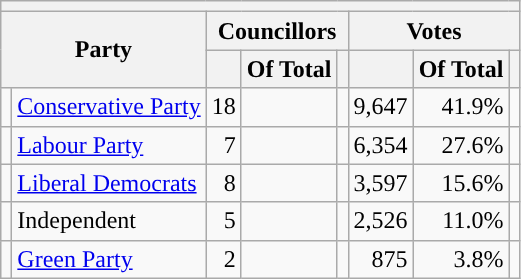<table class="wikitable sortable" style="text-align:center;">
<tr>
<th colspan="8"></th>
</tr>
<tr>
<th colspan="2" rowspan="2">Party</th>
<th colspan="3">Councillors</th>
<th colspan="3">Votes</th>
</tr>
<tr>
<th></th>
<th>Of Total</th>
<th class="unsortable"></th>
<th></th>
<th>Of Total</th>
<th class="unsortable"></th>
</tr>
<tr>
<td style="background:"></td>
<td style="text-align:left;"><a href='#'>Conservative Party</a></td>
<td style="text-align:right;">18</td>
<td style="text-align:right;"></td>
<td data-sort-value=""></td>
<td style="text-align:right;">9,647</td>
<td style="text-align:right;">41.9%</td>
<td></td>
</tr>
<tr>
<td style="background:"></td>
<td style="text-align:left;"><a href='#'>Labour Party</a></td>
<td style="text-align:right;">7</td>
<td style="text-align:right;"></td>
<td data-sort-value=""></td>
<td style="text-align:right;">6,354</td>
<td style="text-align:right;">27.6%</td>
<td></td>
</tr>
<tr>
<td style="background:"></td>
<td style="text-align:left;"><a href='#'>Liberal Democrats</a></td>
<td style="text-align:right;">8</td>
<td style="text-align:right;"></td>
<td data-sort-value=""></td>
<td style="text-align:right;">3,597</td>
<td style="text-align:right;">15.6%</td>
<td></td>
</tr>
<tr>
<td style="background:"></td>
<td style="text-align:left;">Independent</td>
<td style="text-align:right;">5</td>
<td style="text-align:right;"></td>
<td data-sort-value=""></td>
<td style="text-align:right;">2,526</td>
<td style="text-align:right;">11.0%</td>
<td></td>
</tr>
<tr>
<td style="background:"></td>
<td style="text-align:left;"><a href='#'>Green Party</a></td>
<td style="text-align:right;">2</td>
<td style="text-align:right;"></td>
<td data-sort-value=""></td>
<td style="text-align:right;">875</td>
<td style="text-align:right;">3.8%</td>
<td></td>
</tr>
</table>
